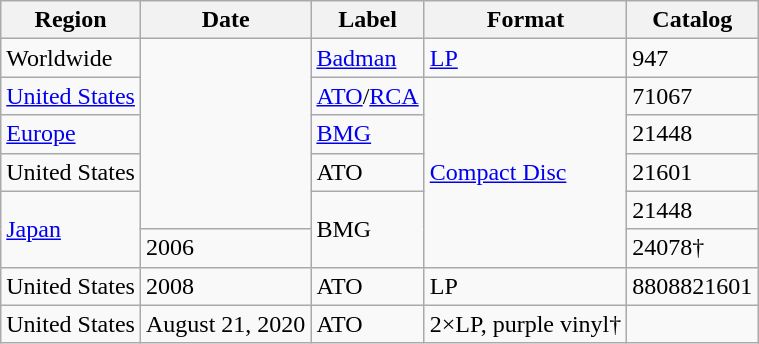<table class="wikitable">
<tr>
<th scope="col">Region</th>
<th scope="col">Date</th>
<th scope="col">Label</th>
<th scope="col">Format</th>
<th scope="col">Catalog</th>
</tr>
<tr>
<td>Worldwide</td>
<td rowspan="5"></td>
<td><a href='#'>Badman</a></td>
<td><a href='#'>LP</a></td>
<td>947</td>
</tr>
<tr>
<td><a href='#'>United States</a></td>
<td><a href='#'>ATO</a>/<a href='#'>RCA</a></td>
<td rowspan="5"><a href='#'>Compact Disc</a></td>
<td>71067</td>
</tr>
<tr>
<td><a href='#'>Europe</a></td>
<td><a href='#'>BMG</a></td>
<td>21448</td>
</tr>
<tr>
<td>United States</td>
<td>ATO</td>
<td>21601</td>
</tr>
<tr>
<td rowspan="2"><a href='#'>Japan</a></td>
<td rowspan="2">BMG</td>
<td>21448</td>
</tr>
<tr>
<td>2006</td>
<td>24078†</td>
</tr>
<tr>
<td>United States</td>
<td>2008</td>
<td>ATO</td>
<td>LP</td>
<td>8808821601</td>
</tr>
<tr>
<td>United States</td>
<td>August 21, 2020</td>
<td>ATO</td>
<td>2×LP, purple vinyl†</td>
<td></td>
</tr>
</table>
